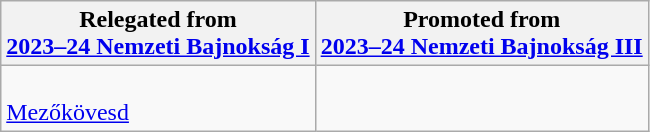<table class="wikitable">
<tr>
<th>Relegated from<br><a href='#'>2023–24 Nemzeti Bajnokság I</a></th>
<th>Promoted from<br><a href='#'>2023–24 Nemzeti Bajnokság III</a></th>
</tr>
<tr>
<td><br> <a href='#'>Mezőkövesd</a></td>
<td><br><br></td>
</tr>
</table>
